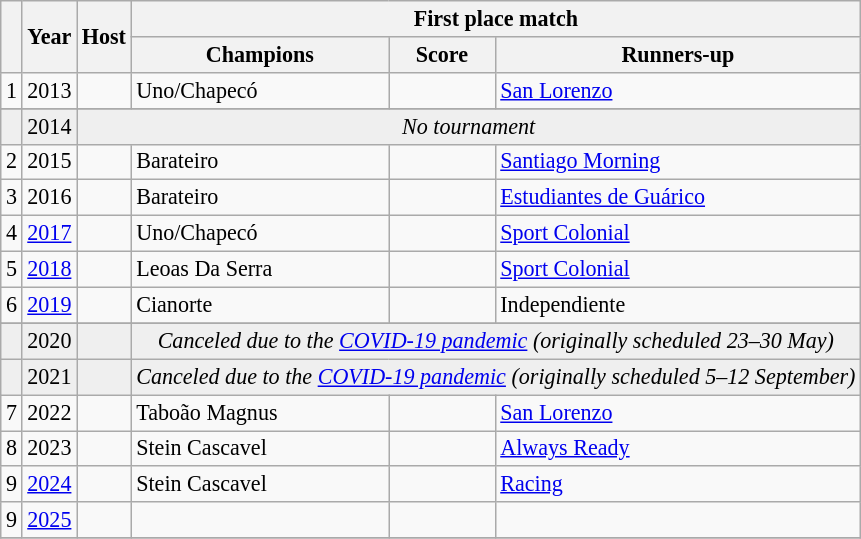<table class="wikitable sortable" style="font-size:92%; text-align:; width:;">
<tr>
<th rowspan=2 style= "width:;"></th>
<th rowspan=2 style= "width:;">Year</th>
<th rowspan=2 style= "width:px;">Host</th>
<th colspan=3>First place match</th>
</tr>
<tr>
<th width= px> Champions</th>
<th width=>Score</th>
<th width= px> Runners-up</th>
</tr>
<tr>
<td>1</td>
<td>2013</td>
<td></td>
<td> Uno/Chapecó</td>
<td></td>
<td> <a href='#'>San Lorenzo</a></td>
</tr>
<tr>
</tr>
<tr bgcolor=#efefef>
<td></td>
<td>2014</td>
<td colspan="4" align=center><em>No tournament</em></td>
</tr>
<tr>
<td>2</td>
<td>2015</td>
<td></td>
<td> Barateiro</td>
<td></td>
<td> <a href='#'>Santiago Morning</a></td>
</tr>
<tr>
<td>3</td>
<td>2016</td>
<td></td>
<td> Barateiro</td>
<td></td>
<td> <a href='#'>Estudiantes de Guárico</a></td>
</tr>
<tr>
<td>4</td>
<td><a href='#'>2017</a></td>
<td {{left></td>
<td> Uno/Chapecó</td>
<td></td>
<td> <a href='#'>Sport Colonial</a></td>
</tr>
<tr>
<td>5</td>
<td><a href='#'>2018</a></td>
<td {{left></td>
<td> Leoas Da Serra</td>
<td></td>
<td> <a href='#'>Sport Colonial</a></td>
</tr>
<tr>
<td>6</td>
<td><a href='#'>2019</a></td>
<td {{left></td>
<td> Cianorte</td>
<td></td>
<td> Independiente</td>
</tr>
<tr>
</tr>
<tr bgcolor=#efefef>
<td></td>
<td>2020</td>
<td></td>
<td colspan="3" align=center><em>Canceled due to the <a href='#'>COVID-19 pandemic</a> (originally scheduled 23–30 May)</em></td>
</tr>
<tr bgcolor=#efefef>
<td></td>
<td>2021</td>
<td></td>
<td colspan="3" align=center><em>Canceled due to the <a href='#'>COVID-19 pandemic</a> (originally scheduled 5–12 September)</em></td>
</tr>
<tr>
<td>7</td>
<td>2022</td>
<td {{left></td>
<td> Taboão Magnus</td>
<td></td>
<td> <a href='#'>San Lorenzo</a></td>
</tr>
<tr>
<td>8</td>
<td>2023</td>
<td {{left></td>
<td> Stein Cascavel</td>
<td></td>
<td> <a href='#'>Always Ready</a></td>
</tr>
<tr>
<td>9</td>
<td><a href='#'>2024</a></td>
<td {{left></td>
<td> Stein Cascavel</td>
<td></td>
<td> <a href='#'>Racing</a></td>
</tr>
<tr>
<td>9</td>
<td><a href='#'>2025</a></td>
<td {{left></td>
<td></td>
<td></td>
<td></td>
</tr>
<tr>
</tr>
</table>
